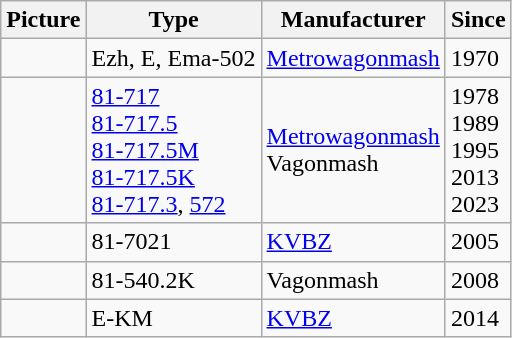<table class="wikitable">
<tr>
<th>Picture</th>
<th>Type</th>
<th>Manufacturer</th>
<th>Since</th>
</tr>
<tr>
<td></td>
<td>Ezh, E, Ema-502</td>
<td> <a href='#'>Metrowagonmash</a></td>
<td>1970</td>
</tr>
<tr>
<td></td>
<td><a href='#'>81-717</a><br><a href='#'>81-717.5</a><br><a href='#'>81-717.5М</a><br><a href='#'>81-717.5K</a><br><a href='#'>81-717.3</a>, <a href='#'>572</a></td>
<td> <a href='#'>Metrowagonmash</a><br> Vagonmash</td>
<td>1978<br>1989<br>1995<br>2013<br>2023</td>
</tr>
<tr>
<td></td>
<td>81-7021</td>
<td> <a href='#'>KVBZ</a></td>
<td>2005</td>
</tr>
<tr>
<td></td>
<td>81-540.2K</td>
<td> Vagonmash</td>
<td>2008</td>
</tr>
<tr>
<td></td>
<td>E-KM</td>
<td> <a href='#'>KVBZ</a></td>
<td>2014</td>
</tr>
</table>
